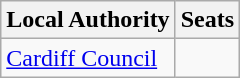<table class="wikitable">
<tr>
<th>Local Authority</th>
<th>Seats</th>
</tr>
<tr>
<td><a href='#'>Cardiff Council</a></td>
<td></td>
</tr>
</table>
